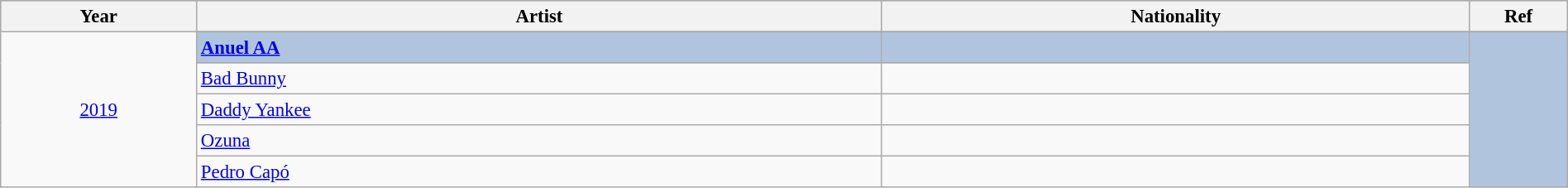<table class="wikitable sortable plainrowheaders" style="font-size:95%; width:100%;">
<tr style="background:#bebebe;">
<th style="width:10%;">Year</th>
<th style="width:35%;">Artist</th>
<th style="width:30%;">Nationality</th>
<th style="width:5%;">Ref</th>
</tr>
<tr>
<td rowspan="6" align="center"><a href='#'>2019</a></td>
</tr>
<tr style="background:#B0C4DE">
<td><strong><a href='#'>Anuel AA</a></strong></td>
<td><strong></strong></td>
<td rowspan="6" align="center"></td>
</tr>
<tr>
<td><a href='#'>Bad Bunny</a></td>
<td></td>
</tr>
<tr>
<td><a href='#'>Daddy Yankee</a></td>
<td></td>
</tr>
<tr>
<td><a href='#'>Ozuna</a></td>
<td></td>
</tr>
<tr>
<td><a href='#'>Pedro Capó</a></td>
<td></td>
</tr>
</table>
